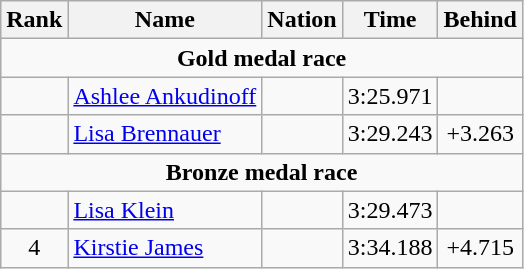<table class="wikitable" style="text-align:center">
<tr>
<th>Rank</th>
<th>Name</th>
<th>Nation</th>
<th>Time</th>
<th>Behind</th>
</tr>
<tr>
<td colspan=5><strong>Gold medal race</strong></td>
</tr>
<tr>
<td></td>
<td align=left><a href='#'>Ashlee Ankudinoff</a></td>
<td align=left></td>
<td>3:25.971</td>
<td></td>
</tr>
<tr>
<td></td>
<td align=left><a href='#'>Lisa Brennauer</a></td>
<td align=left></td>
<td>3:29.243</td>
<td>+3.263</td>
</tr>
<tr>
<td colspan=5><strong>Bronze medal race</strong></td>
</tr>
<tr>
<td></td>
<td align=left><a href='#'>Lisa Klein</a></td>
<td align=left></td>
<td>3:29.473</td>
<td></td>
</tr>
<tr>
<td>4</td>
<td align=left><a href='#'>Kirstie James</a></td>
<td align=left></td>
<td>3:34.188</td>
<td>+4.715</td>
</tr>
</table>
